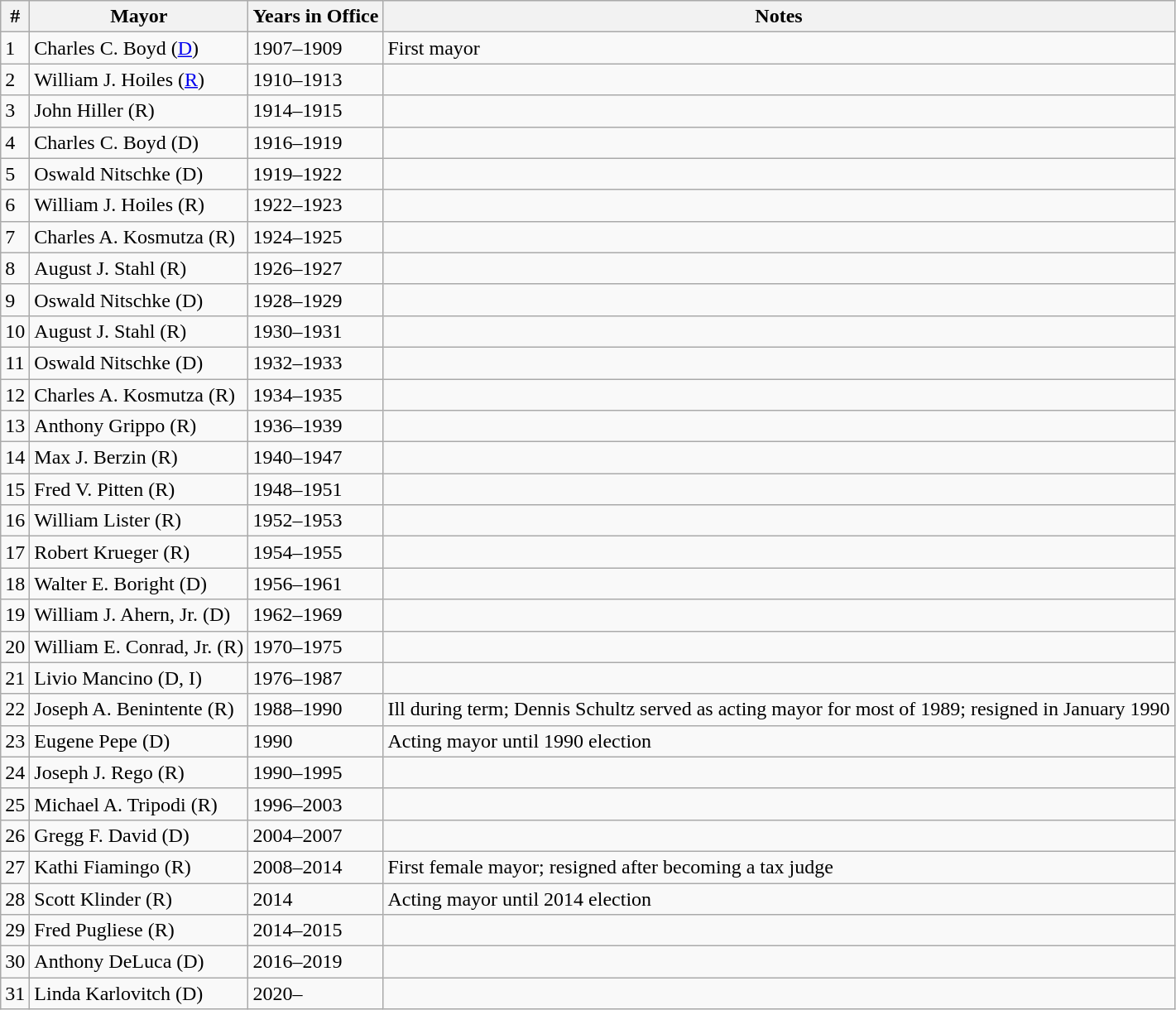<table class="wikitable">
<tr>
<th>#</th>
<th>Mayor</th>
<th>Years in Office</th>
<th>Notes</th>
</tr>
<tr>
<td>1</td>
<td>Charles C. Boyd (<a href='#'>D</a>)</td>
<td>1907–1909</td>
<td>First mayor</td>
</tr>
<tr>
<td>2</td>
<td>William J. Hoiles (<a href='#'>R</a>)</td>
<td>1910–1913</td>
<td></td>
</tr>
<tr>
<td>3</td>
<td>John Hiller (R)</td>
<td>1914–1915</td>
<td></td>
</tr>
<tr>
<td>4</td>
<td>Charles C. Boyd (D)</td>
<td>1916–1919</td>
<td></td>
</tr>
<tr>
<td>5</td>
<td>Oswald Nitschke (D)</td>
<td>1919–1922</td>
<td></td>
</tr>
<tr>
<td>6</td>
<td>William J. Hoiles (R)</td>
<td>1922–1923</td>
<td></td>
</tr>
<tr>
<td>7</td>
<td>Charles A. Kosmutza (R)</td>
<td>1924–1925</td>
<td></td>
</tr>
<tr>
<td>8</td>
<td>August J. Stahl (R)</td>
<td>1926–1927</td>
<td></td>
</tr>
<tr>
<td>9</td>
<td>Oswald Nitschke (D)</td>
<td>1928–1929</td>
<td></td>
</tr>
<tr>
<td>10</td>
<td>August J. Stahl (R)</td>
<td>1930–1931</td>
<td></td>
</tr>
<tr>
<td>11</td>
<td>Oswald Nitschke (D)</td>
<td>1932–1933</td>
<td></td>
</tr>
<tr>
<td>12</td>
<td>Charles A. Kosmutza (R)</td>
<td>1934–1935</td>
<td></td>
</tr>
<tr>
<td>13</td>
<td>Anthony Grippo (R)</td>
<td>1936–1939</td>
<td></td>
</tr>
<tr>
<td>14</td>
<td>Max J. Berzin (R)</td>
<td>1940–1947</td>
<td></td>
</tr>
<tr>
<td>15</td>
<td>Fred V. Pitten (R)</td>
<td>1948–1951</td>
<td></td>
</tr>
<tr>
<td>16</td>
<td>William Lister (R)</td>
<td>1952–1953</td>
<td></td>
</tr>
<tr>
<td>17</td>
<td>Robert Krueger (R)</td>
<td>1954–1955</td>
<td></td>
</tr>
<tr>
<td>18</td>
<td>Walter E. Boright (D)</td>
<td>1956–1961</td>
<td></td>
</tr>
<tr>
<td>19</td>
<td>William J. Ahern, Jr. (D)</td>
<td>1962–1969</td>
<td></td>
</tr>
<tr>
<td>20</td>
<td>William E. Conrad, Jr. (R)</td>
<td>1970–1975</td>
<td></td>
</tr>
<tr>
<td>21</td>
<td>Livio Mancino (D, I)</td>
<td>1976–1987</td>
<td></td>
</tr>
<tr>
<td>22</td>
<td>Joseph A. Benintente (R)</td>
<td>1988–1990</td>
<td>Ill during term; Dennis Schultz served as acting mayor for most of 1989; resigned in January 1990</td>
</tr>
<tr>
<td>23</td>
<td>Eugene Pepe (D)</td>
<td>1990</td>
<td>Acting mayor until 1990 election</td>
</tr>
<tr>
<td>24</td>
<td>Joseph J. Rego (R)</td>
<td>1990–1995</td>
<td></td>
</tr>
<tr>
<td>25</td>
<td>Michael A. Tripodi (R)</td>
<td>1996–2003</td>
<td></td>
</tr>
<tr>
<td>26</td>
<td>Gregg F. David (D)</td>
<td>2004–2007</td>
<td></td>
</tr>
<tr>
<td>27</td>
<td>Kathi Fiamingo (R)</td>
<td>2008–2014</td>
<td>First female mayor; resigned after becoming a tax judge</td>
</tr>
<tr>
<td>28</td>
<td>Scott Klinder (R)</td>
<td>2014</td>
<td>Acting mayor until 2014 election</td>
</tr>
<tr>
<td>29</td>
<td>Fred Pugliese (R)</td>
<td>2014–2015</td>
<td></td>
</tr>
<tr>
<td>30</td>
<td>Anthony DeLuca (D)</td>
<td>2016–2019</td>
<td></td>
</tr>
<tr>
<td>31</td>
<td>Linda Karlovitch (D)</td>
<td>2020–</td>
<td></td>
</tr>
</table>
